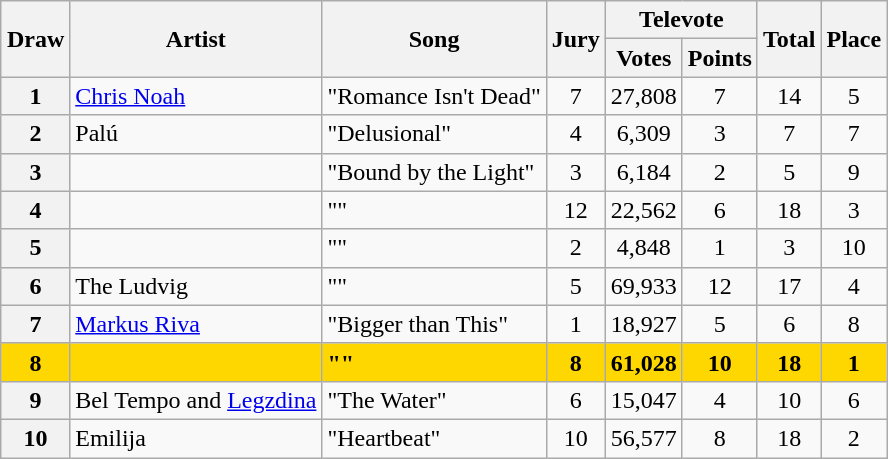<table class="sortable wikitable plainrowheaders" style="margin: 1em auto 1em auto; text-align:center">
<tr>
<th rowspan="2">Draw</th>
<th rowspan="2">Artist</th>
<th rowspan="2">Song</th>
<th rowspan="2">Jury</th>
<th colspan="2">Televote</th>
<th rowspan="2">Total</th>
<th rowspan="2">Place</th>
</tr>
<tr>
<th>Votes</th>
<th>Points</th>
</tr>
<tr>
<th scope="row" style="text-align:center; ">1</th>
<td align="left"><a href='#'>Chris Noah</a></td>
<td align="left">"Romance Isn't Dead"</td>
<td>7</td>
<td>27,808</td>
<td>7</td>
<td>14</td>
<td>5</td>
</tr>
<tr>
<th scope="row" style="text-align:center; ">2</th>
<td align="left">Palú</td>
<td align="left">"Delusional"</td>
<td>4</td>
<td>6,309</td>
<td>3</td>
<td>7</td>
<td>7</td>
</tr>
<tr>
<th scope="row" style="text-align:center; ">3</th>
<td align="left"></td>
<td align="left">"Bound by the Light"</td>
<td>3</td>
<td>6,184</td>
<td>2</td>
<td>5</td>
<td>9</td>
</tr>
<tr>
<th scope="row" style="text-align:center; ">4</th>
<td align="left"></td>
<td align="left">""</td>
<td>12</td>
<td>22,562</td>
<td>6</td>
<td>18</td>
<td>3</td>
</tr>
<tr>
<th scope="row" style="text-align:center; ">5</th>
<td align="left"></td>
<td align="left">""</td>
<td>2</td>
<td>4,848</td>
<td>1</td>
<td>3</td>
<td>10</td>
</tr>
<tr>
<th scope="row" style="text-align:center; ">6</th>
<td align="left">The Ludvig</td>
<td align="left">""</td>
<td>5</td>
<td>69,933</td>
<td>12</td>
<td>17</td>
<td>4</td>
</tr>
<tr>
<th scope="row" style="text-align:center; ">7</th>
<td align="left"><a href='#'>Markus Riva</a></td>
<td align="left">"Bigger than This"</td>
<td>1</td>
<td>18,927</td>
<td>5</td>
<td>6</td>
<td>8</td>
</tr>
<tr style="font-weight: bold; background: gold;">
<th scope="row" style="text-align:center; font-weight:bold; background:gold">8</th>
<td align="left"></td>
<td align="left">""</td>
<td>8</td>
<td>61,028</td>
<td>10</td>
<td>18</td>
<td>1</td>
</tr>
<tr>
<th scope="row" style="text-align:center; ">9</th>
<td align="left">Bel Tempo and <a href='#'>Legzdina</a></td>
<td align="left">"The Water"</td>
<td>6</td>
<td>15,047</td>
<td>4</td>
<td>10</td>
<td>6</td>
</tr>
<tr>
<th scope="row" style="text-align:center; ">10</th>
<td align="left">Emilija</td>
<td align="left">"Heartbeat"</td>
<td>10</td>
<td>56,577</td>
<td>8</td>
<td>18</td>
<td>2</td>
</tr>
</table>
